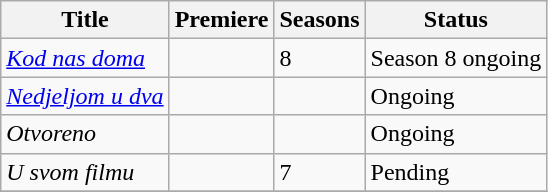<table class="wikitable sortable" style="width:">
<tr>
<th>Title</th>
<th>Premiere</th>
<th>Seasons</th>
<th>Status</th>
</tr>
<tr>
<td><em><a href='#'>Kod nas doma</a></em></td>
<td></td>
<td>8</td>
<td>Season 8 ongoing</td>
</tr>
<tr>
<td><em><a href='#'>Nedjeljom u dva</a></em></td>
<td></td>
<td></td>
<td>Ongoing</td>
</tr>
<tr>
<td><em>Otvoreno</em></td>
<td></td>
<td></td>
<td>Ongoing</td>
</tr>
<tr>
<td><em>U svom filmu</em></td>
<td></td>
<td>7</td>
<td>Pending</td>
</tr>
<tr>
</tr>
</table>
